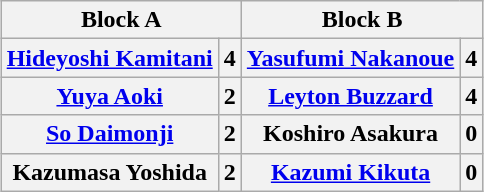<table class="wikitable" style="margin: 1em auto 1em auto">
<tr>
<th colspan="2">Block A</th>
<th colspan="2">Block B</th>
</tr>
<tr>
<th><a href='#'>Hideyoshi Kamitani</a></th>
<th>4</th>
<th><a href='#'>Yasufumi Nakanoue</a></th>
<th>4</th>
</tr>
<tr>
<th><a href='#'>Yuya Aoki</a></th>
<th>2</th>
<th><a href='#'>Leyton Buzzard</a></th>
<th>4</th>
</tr>
<tr>
<th><a href='#'>So Daimonji</a></th>
<th>2</th>
<th>Koshiro Asakura</th>
<th>0</th>
</tr>
<tr>
<th>Kazumasa Yoshida</th>
<th>2</th>
<th><a href='#'>Kazumi Kikuta</a></th>
<th>0</th>
</tr>
</table>
